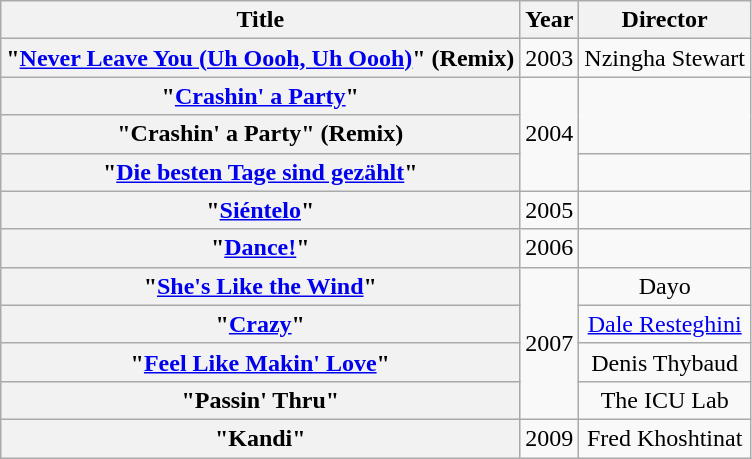<table class="wikitable plainrowheaders" style="text-align:center">
<tr>
<th scope="col">Title</th>
<th scope="col">Year</th>
<th scope="col">Director</th>
</tr>
<tr>
<th scope="row">"<a href='#'>Never Leave You (Uh Oooh, Uh Oooh)</a>" (Remix)<br></th>
<td>2003</td>
<td>Nzingha Stewart</td>
</tr>
<tr>
<th scope="row">"<a href='#'>Crashin' a Party</a>"<br></th>
<td rowspan="3">2004</td>
<td rowspan="2"></td>
</tr>
<tr>
<th scope="row">"Crashin' a Party" (Remix)<br></th>
</tr>
<tr>
<th scope="row">"<a href='#'>Die besten Tage sind gezählt</a>"<br></th>
<td></td>
</tr>
<tr>
<th scope="row">"<a href='#'>Siéntelo</a>"<br></th>
<td>2005</td>
<td></td>
</tr>
<tr>
<th scope="row">"<a href='#'>Dance!</a>"<br></th>
<td>2006</td>
<td></td>
</tr>
<tr>
<th scope="row">"<a href='#'>She's Like the Wind</a>"<br></th>
<td rowspan="4">2007</td>
<td>Dayo</td>
</tr>
<tr>
<th scope="row">"<a href='#'>Crazy</a>"<br></th>
<td><a href='#'>Dale Resteghini</a></td>
</tr>
<tr>
<th scope="row">"<a href='#'>Feel Like Makin' Love</a>"<br></th>
<td>Denis Thybaud</td>
</tr>
<tr>
<th scope="row">"Passin' Thru"</th>
<td>The ICU Lab</td>
</tr>
<tr>
<th scope="row">"Kandi"<br></th>
<td>2009</td>
<td>Fred Khoshtinat</td>
</tr>
</table>
